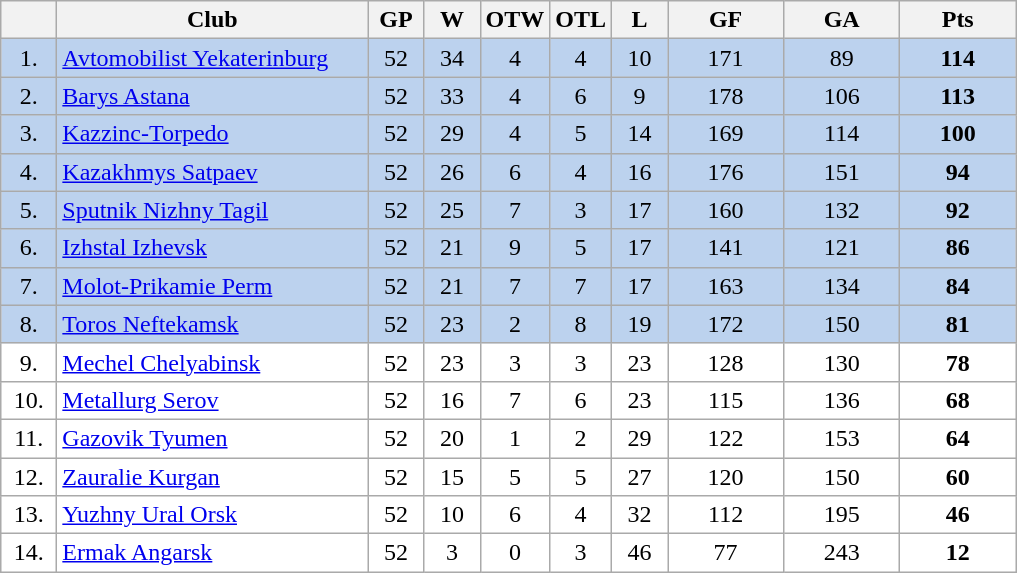<table class="wikitable">
<tr>
<th width="30"></th>
<th width="200">Club</th>
<th width="30">GP</th>
<th width="30">W</th>
<th width="30">OTW</th>
<th width="30">OTL</th>
<th width="30">L</th>
<th width="70">GF</th>
<th width="70">GA</th>
<th width="70">Pts</th>
</tr>
<tr bgcolor="#BCD2EE" align="center">
<td>1.</td>
<td align="left"><a href='#'>Avtomobilist Yekaterinburg</a></td>
<td>52</td>
<td>34</td>
<td>4</td>
<td>4</td>
<td>10</td>
<td>171</td>
<td>89</td>
<td><strong>114</strong></td>
</tr>
<tr bgcolor="#BCD2EE" align="center">
<td>2.</td>
<td align="left"><a href='#'>Barys Astana</a></td>
<td>52</td>
<td>33</td>
<td>4</td>
<td>6</td>
<td>9</td>
<td>178</td>
<td>106</td>
<td><strong>113</strong></td>
</tr>
<tr bgcolor="#BCD2EE" align="center">
<td>3.</td>
<td align="left"><a href='#'>Kazzinc-Torpedo</a></td>
<td>52</td>
<td>29</td>
<td>4</td>
<td>5</td>
<td>14</td>
<td>169</td>
<td>114</td>
<td><strong>100</strong></td>
</tr>
<tr bgcolor="#BCD2EE" align="center">
<td>4.</td>
<td align="left"><a href='#'>Kazakhmys Satpaev</a></td>
<td>52</td>
<td>26</td>
<td>6</td>
<td>4</td>
<td>16</td>
<td>176</td>
<td>151</td>
<td><strong>94</strong></td>
</tr>
<tr bgcolor="#BCD2EE" align="center">
<td>5.</td>
<td align="left"><a href='#'>Sputnik Nizhny Tagil</a></td>
<td>52</td>
<td>25</td>
<td>7</td>
<td>3</td>
<td>17</td>
<td>160</td>
<td>132</td>
<td><strong>92</strong></td>
</tr>
<tr bgcolor="#BCD2EE" align="center">
<td>6.</td>
<td align="left"><a href='#'>Izhstal Izhevsk</a></td>
<td>52</td>
<td>21</td>
<td>9</td>
<td>5</td>
<td>17</td>
<td>141</td>
<td>121</td>
<td><strong>86</strong></td>
</tr>
<tr bgcolor="#BCD2EE" align="center">
<td>7.</td>
<td align="left"><a href='#'>Molot-Prikamie Perm</a></td>
<td>52</td>
<td>21</td>
<td>7</td>
<td>7</td>
<td>17</td>
<td>163</td>
<td>134</td>
<td><strong>84</strong></td>
</tr>
<tr bgcolor="#BCD2EE" align="center">
<td>8.</td>
<td align="left"><a href='#'>Toros Neftekamsk</a></td>
<td>52</td>
<td>23</td>
<td>2</td>
<td>8</td>
<td>19</td>
<td>172</td>
<td>150</td>
<td><strong>81</strong></td>
</tr>
<tr bgcolor="#FFFFFF" align="center">
<td>9.</td>
<td align="left"><a href='#'>Mechel Chelyabinsk</a></td>
<td>52</td>
<td>23</td>
<td>3</td>
<td>3</td>
<td>23</td>
<td>128</td>
<td>130</td>
<td><strong>78</strong></td>
</tr>
<tr bgcolor="#FFFFFF" align="center">
<td>10.</td>
<td align="left"><a href='#'>Metallurg Serov</a></td>
<td>52</td>
<td>16</td>
<td>7</td>
<td>6</td>
<td>23</td>
<td>115</td>
<td>136</td>
<td><strong>68</strong></td>
</tr>
<tr bgcolor="#FFFFFF" align="center">
<td>11.</td>
<td align="left"><a href='#'>Gazovik Tyumen</a></td>
<td>52</td>
<td>20</td>
<td>1</td>
<td>2</td>
<td>29</td>
<td>122</td>
<td>153</td>
<td><strong>64</strong></td>
</tr>
<tr bgcolor="#FFFFFF" align="center">
<td>12.</td>
<td align="left"><a href='#'>Zauralie Kurgan</a></td>
<td>52</td>
<td>15</td>
<td>5</td>
<td>5</td>
<td>27</td>
<td>120</td>
<td>150</td>
<td><strong>60</strong></td>
</tr>
<tr bgcolor="#FFFFFF" align="center">
<td>13.</td>
<td align="left"><a href='#'>Yuzhny Ural Orsk</a></td>
<td>52</td>
<td>10</td>
<td>6</td>
<td>4</td>
<td>32</td>
<td>112</td>
<td>195</td>
<td><strong>46</strong></td>
</tr>
<tr bgcolor="#FFFFFF" align="center">
<td>14.</td>
<td align="left"><a href='#'>Ermak Angarsk</a></td>
<td>52</td>
<td>3</td>
<td>0</td>
<td>3</td>
<td>46</td>
<td>77</td>
<td>243</td>
<td><strong>12</strong></td>
</tr>
</table>
